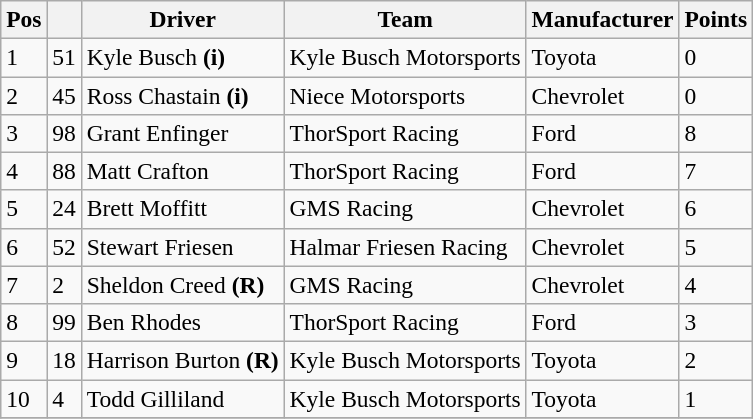<table class="wikitable" style="font-size:98%">
<tr>
<th>Pos</th>
<th></th>
<th>Driver</th>
<th>Team</th>
<th>Manufacturer</th>
<th>Points</th>
</tr>
<tr>
<td>1</td>
<td>51</td>
<td>Kyle Busch <strong>(i)</strong></td>
<td>Kyle Busch Motorsports</td>
<td>Toyota</td>
<td>0</td>
</tr>
<tr>
<td>2</td>
<td>45</td>
<td>Ross Chastain <strong>(i)</strong></td>
<td>Niece Motorsports</td>
<td>Chevrolet</td>
<td>0</td>
</tr>
<tr>
<td>3</td>
<td>98</td>
<td>Grant Enfinger</td>
<td>ThorSport Racing</td>
<td>Ford</td>
<td>8</td>
</tr>
<tr>
<td>4</td>
<td>88</td>
<td>Matt Crafton</td>
<td>ThorSport Racing</td>
<td>Ford</td>
<td>7</td>
</tr>
<tr>
<td>5</td>
<td>24</td>
<td>Brett Moffitt</td>
<td>GMS Racing</td>
<td>Chevrolet</td>
<td>6</td>
</tr>
<tr>
<td>6</td>
<td>52</td>
<td>Stewart Friesen</td>
<td>Halmar Friesen Racing</td>
<td>Chevrolet</td>
<td>5</td>
</tr>
<tr>
<td>7</td>
<td>2</td>
<td>Sheldon Creed <strong>(R)</strong></td>
<td>GMS Racing</td>
<td>Chevrolet</td>
<td>4</td>
</tr>
<tr>
<td>8</td>
<td>99</td>
<td>Ben Rhodes</td>
<td>ThorSport Racing</td>
<td>Ford</td>
<td>3</td>
</tr>
<tr>
<td>9</td>
<td>18</td>
<td>Harrison Burton <strong>(R)</strong></td>
<td>Kyle Busch Motorsports</td>
<td>Toyota</td>
<td>2</td>
</tr>
<tr>
<td>10</td>
<td>4</td>
<td>Todd Gilliland</td>
<td>Kyle Busch Motorsports</td>
<td>Toyota</td>
<td>1</td>
</tr>
<tr>
</tr>
</table>
